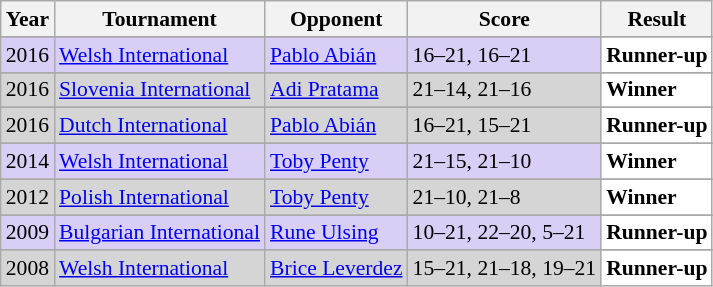<table class="sortable wikitable" style="font-size: 90%;">
<tr>
<th>Year</th>
<th>Tournament</th>
<th>Opponent</th>
<th>Score</th>
<th>Result</th>
</tr>
<tr>
</tr>
<tr style="background:#D8CEF6">
<td align="center">2016</td>
<td align="left"><a href='#'>Welsh International</a></td>
<td align="left"> <a href='#'>Pablo Abián</a></td>
<td align="left">16–21, 16–21</td>
<td style="text-align:left; background:white"> <strong>Runner-up</strong></td>
</tr>
<tr>
</tr>
<tr style="background:#D5D5D5">
<td align="center">2016</td>
<td align="left"><a href='#'>Slovenia International</a></td>
<td align="left"> <a href='#'>Adi Pratama</a></td>
<td align="left">21–14, 21–16</td>
<td style="text-align:left; background:white"> <strong>Winner</strong></td>
</tr>
<tr>
</tr>
<tr style="background:#D5D5D5">
<td align="center">2016</td>
<td align="left"><a href='#'>Dutch International</a></td>
<td align="left"> <a href='#'>Pablo Abián</a></td>
<td align="left">16–21, 15–21</td>
<td style="text-align:left; background:white"> <strong>Runner-up</strong></td>
</tr>
<tr>
</tr>
<tr style="background:#D8CEF6">
<td align="center">2014</td>
<td align="left"><a href='#'>Welsh International</a></td>
<td align="left"> <a href='#'>Toby Penty</a></td>
<td align="left">21–15, 21–10</td>
<td style="text-align:left; background:white"> <strong>Winner</strong></td>
</tr>
<tr>
</tr>
<tr style="background:#D5D5D5">
<td align="center">2012</td>
<td align="left"><a href='#'>Polish International</a></td>
<td align="left"> <a href='#'>Toby Penty</a></td>
<td align="left">21–10, 21–8</td>
<td style="text-align:left; background:white"> <strong>Winner</strong></td>
</tr>
<tr>
</tr>
<tr style="background:#D8CEF6">
<td align="center">2009</td>
<td align="left"><a href='#'>Bulgarian International</a></td>
<td align="left"> <a href='#'>Rune Ulsing</a></td>
<td align="left">10–21, 22–20, 5–21</td>
<td style="text-align:left; background:white"> <strong>Runner-up</strong></td>
</tr>
<tr>
</tr>
<tr style="background:#D5D5D5">
<td align="center">2008</td>
<td align="left"><a href='#'>Welsh International</a></td>
<td align="left"> <a href='#'>Brice Leverdez</a></td>
<td align="left">15–21, 21–18, 19–21</td>
<td style="text-align:left; background:white"> <strong>Runner-up</strong></td>
</tr>
</table>
